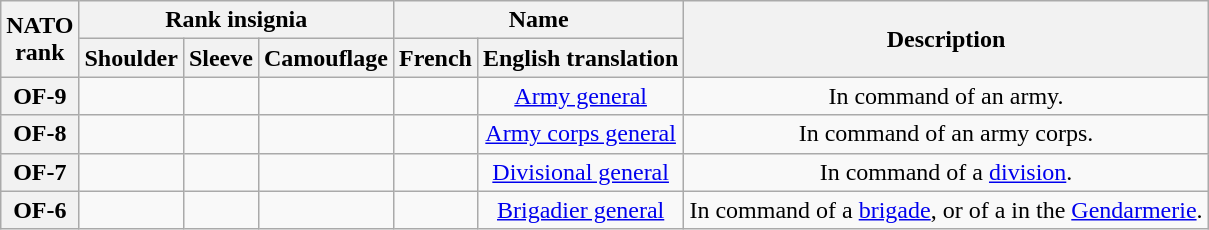<table class="wikitable plainrowheaders" style="text-align:center;" border="1">
<tr>
<th rowspan=2>NATO<br>rank</th>
<th colspan=3>Rank insignia</th>
<th colspan=2>Name</th>
<th rowspan=2>Description</th>
</tr>
<tr>
<th>Shoulder</th>
<th>Sleeve</th>
<th>Camouflage</th>
<th>French</th>
<th>English translation</th>
</tr>
<tr>
<th>OF-9</th>
<td></td>
<td></td>
<td></td>
<td></td>
<td><a href='#'>Army general</a></td>
<td>In command of an army.</td>
</tr>
<tr>
<th>OF-8</th>
<td></td>
<td></td>
<td></td>
<td></td>
<td><a href='#'>Army corps general</a></td>
<td>In command of an army corps.</td>
</tr>
<tr>
<th>OF-7</th>
<td></td>
<td></td>
<td></td>
<td></td>
<td><a href='#'>Divisional general</a></td>
<td>In command of a <a href='#'>division</a>.</td>
</tr>
<tr>
<th>OF-6</th>
<td></td>
<td></td>
<td></td>
<td></td>
<td><a href='#'>Brigadier general</a></td>
<td>In command of a <a href='#'>brigade</a>, or of a  in the <a href='#'>Gendarmerie</a>.</td>
</tr>
</table>
